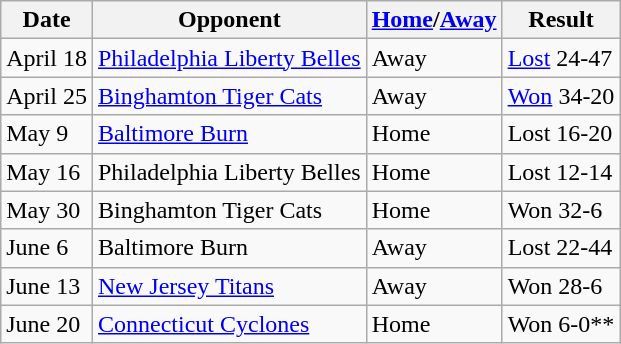<table class="wikitable">
<tr>
<th>Date</th>
<th>Opponent</th>
<th><a href='#'>Home</a>/<a href='#'>Away</a></th>
<th>Result</th>
</tr>
<tr>
<td>April 18</td>
<td><a href='#'>Philadelphia Liberty Belles</a></td>
<td>Away</td>
<td><a href='#'>Lost</a> 24-47</td>
</tr>
<tr>
<td>April 25</td>
<td><a href='#'>Binghamton Tiger Cats</a></td>
<td>Away</td>
<td><a href='#'>Won</a> 34-20</td>
</tr>
<tr>
<td>May 9</td>
<td><a href='#'>Baltimore Burn</a></td>
<td>Home</td>
<td>Lost 16-20</td>
</tr>
<tr>
<td>May 16</td>
<td>Philadelphia Liberty Belles</td>
<td>Home</td>
<td>Lost 12-14</td>
</tr>
<tr>
<td>May 30</td>
<td>Binghamton Tiger Cats</td>
<td>Home</td>
<td>Won 32-6</td>
</tr>
<tr>
<td>June 6</td>
<td>Baltimore Burn</td>
<td>Away</td>
<td>Lost 22-44</td>
</tr>
<tr>
<td>June 13</td>
<td><a href='#'>New Jersey Titans</a></td>
<td>Away</td>
<td>Won 28-6</td>
</tr>
<tr>
<td>June 20</td>
<td><a href='#'>Connecticut Cyclones</a></td>
<td>Home</td>
<td>Won 6-0**</td>
</tr>
</table>
